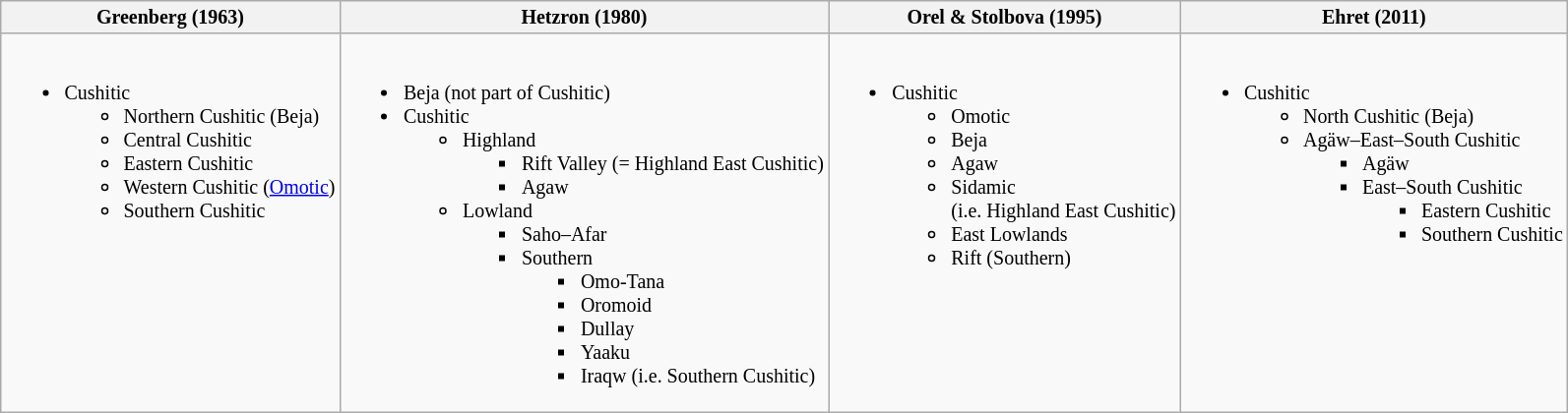<table class="wikitable" style="font-size:smaller; float:center">
<tr>
<th>Greenberg (1963)</th>
<th>Hetzron (1980)</th>
<th>Orel & Stolbova (1995)</th>
<th>Ehret (2011)</th>
</tr>
<tr style="vertical-align:top;">
<td><br><ul><li>Cushitic<ul><li>Northern Cushitic (Beja)</li><li>Central Cushitic</li><li>Eastern Cushitic</li><li>Western Cushitic (<a href='#'>Omotic</a>)</li><li>Southern Cushitic</li></ul></li></ul></td>
<td><br><ul><li>Beja (not part of Cushitic)</li><li>Cushitic<ul><li>Highland<ul><li>Rift Valley (= Highland East Cushitic)</li><li>Agaw</li></ul></li><li>Lowland<ul><li>Saho–Afar</li><li>Southern<ul><li>Omo-Tana</li><li>Oromoid</li><li>Dullay</li><li>Yaaku</li><li>Iraqw (i.e. Southern Cushitic)</li></ul></li></ul></li></ul></li></ul></td>
<td><br><ul><li>Cushitic<ul><li>Omotic</li><li>Beja</li><li>Agaw</li><li>Sidamic<br>(i.e. Highland East Cushitic)</li><li>East Lowlands</li><li>Rift (Southern)</li></ul></li></ul></td>
<td><br><ul><li>Cushitic<ul><li>North Cushitic (Beja)</li><li>Agäw–East–South Cushitic<ul><li>Agäw</li><li>East–South Cushitic<ul><li>Eastern Cushitic</li><li>Southern Cushitic</li></ul></li></ul></li></ul></li></ul></td>
</tr>
</table>
